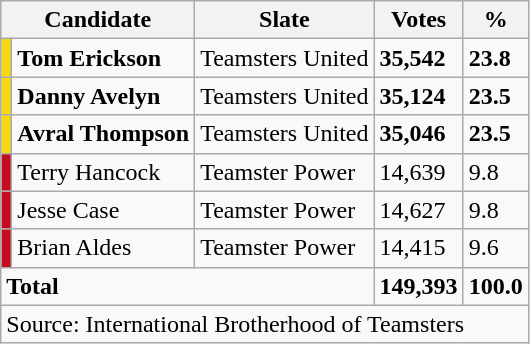<table class="wikitable defaultright col1left col2left col3left">
<tr>
<th colspan=2>Candidate</th>
<th>Slate</th>
<th>Votes</th>
<th>%</th>
</tr>
<tr>
<td style="background: #F7D612"></td>
<td><strong>Tom Erickson</strong></td>
<td style="white-space: nowrap">Teamsters United</td>
<td><strong>35,542</strong></td>
<td><strong>23.8</strong></td>
</tr>
<tr>
<td style="background: #F7D612"></td>
<td><strong>Danny Avelyn</strong></td>
<td>Teamsters United</td>
<td><strong>35,124</strong></td>
<td><strong>23.5</strong></td>
</tr>
<tr>
<td style="background: #F7D612"></td>
<td><strong>Avral Thompson</strong></td>
<td>Teamsters United</td>
<td><strong>35,046</strong></td>
<td><strong>23.5</strong></td>
</tr>
<tr>
<td style="background: #C40C1F"></td>
<td>Terry Hancock</td>
<td>Teamster Power</td>
<td>14,639</td>
<td>9.8</td>
</tr>
<tr>
<td style="background: #C40C1F"></td>
<td>Jesse Case</td>
<td>Teamster Power</td>
<td>14,627</td>
<td>9.8</td>
</tr>
<tr>
<td style="background: #C40C1F"></td>
<td>Brian Aldes</td>
<td>Teamster Power</td>
<td>14,415</td>
<td>9.6</td>
</tr>
<tr style="font-weight: bold">
<td colspan=3>Total</td>
<td style="text-align: right">149,393</td>
<td style="text-align: right">100.0</td>
</tr>
<tr>
<td colspan=5>Source: International Brotherhood of Teamsters</td>
</tr>
</table>
